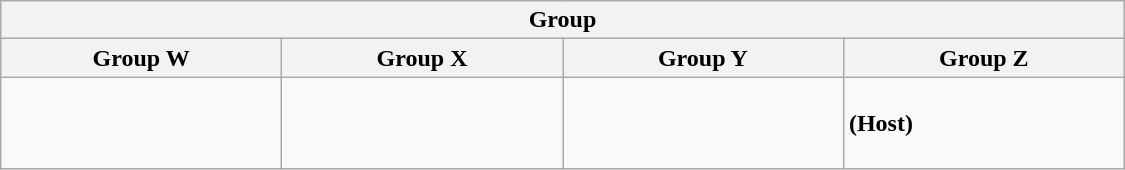<table class="wikitable" width=750>
<tr>
<th colspan="4">Group</th>
</tr>
<tr>
<th width=25%>Group W</th>
<th width=25%>Group X</th>
<th width=25%>Group Y</th>
<th width=25%>Group Z</th>
</tr>
<tr>
<td><br><br>
<br>
</td>
<td><br> <br>
 <br>
</td>
<td><br> <br>
 <br>
</td>
<td><br> <strong>(Host)</strong><br>
 <br>
</td>
</tr>
</table>
